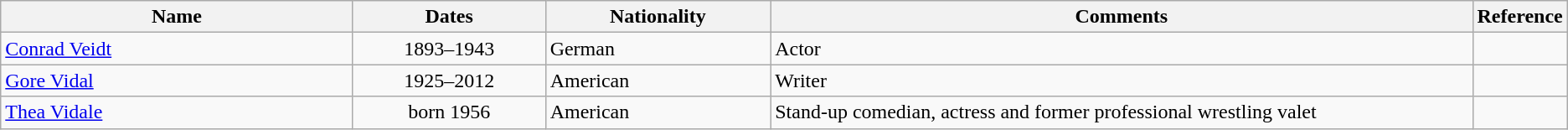<table class="wikitable">
<tr>
<th style="width:24%;">Name</th>
<th style="width:13%;">Dates</th>
<th style="width:15%;">Nationality</th>
<th style="width:50%;">Comments</th>
<th style="width:3%;">Reference</th>
</tr>
<tr valign="top">
<td><a href='#'>Conrad Veidt</a></td>
<td align=center>1893–1943</td>
<td>German</td>
<td>Actor</td>
<td></td>
</tr>
<tr>
<td><a href='#'>Gore Vidal</a></td>
<td align=center>1925–2012</td>
<td>American</td>
<td>Writer</td>
<td></td>
</tr>
<tr>
<td><a href='#'>Thea Vidale</a></td>
<td align=center>born 1956</td>
<td>American</td>
<td>Stand-up comedian, actress and former professional wrestling valet</td>
<td></td>
</tr>
</table>
